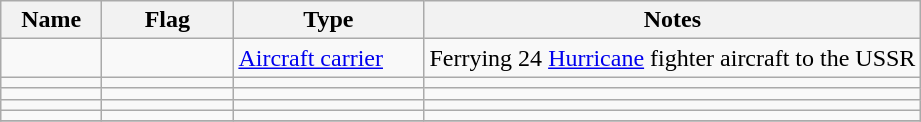<table class="wikitable sortable">
<tr>
<th scope="col" width="60px">Name</th>
<th scope="col" width="80px">Flag</th>
<th scope="col" width="120px">Type</th>
<th>Notes</th>
</tr>
<tr>
<td></td>
<td></td>
<td><a href='#'>Aircraft carrier</a></td>
<td>Ferrying 24 <a href='#'>Hurricane</a> fighter aircraft to the USSR</td>
</tr>
<tr>
<td></td>
<td></td>
<td></td>
<td></td>
</tr>
<tr>
<td></td>
<td></td>
<td></td>
<td></td>
</tr>
<tr>
<td></td>
<td></td>
<td></td>
<td></td>
</tr>
<tr>
<td></td>
<td></td>
<td></td>
<td></td>
</tr>
<tr>
</tr>
</table>
